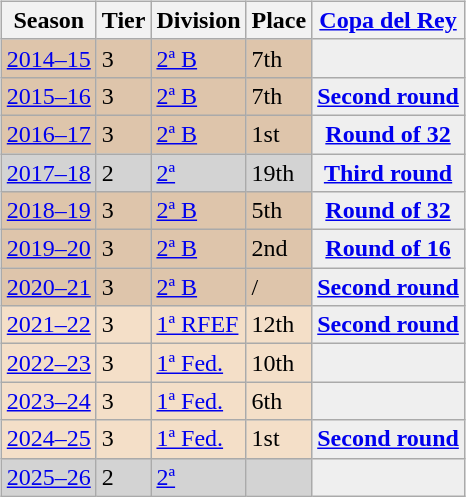<table>
<tr>
<td valign="top" width=0%><br><table class="wikitable">
<tr style="background:#f0f6fa;">
<th>Season</th>
<th>Tier</th>
<th>Division</th>
<th>Place</th>
<th><a href='#'>Copa del Rey</a></th>
</tr>
<tr>
<td style="background:#DEC5AB;"><a href='#'>2014–15</a></td>
<td style="background:#DEC5AB;">3</td>
<td style="background:#DEC5AB;"><a href='#'>2ª B</a></td>
<td style="background:#DEC5AB;">7th</td>
<th style="background:#efefef;"></th>
</tr>
<tr>
<td style="background:#DEC5AB;"><a href='#'>2015–16</a></td>
<td style="background:#DEC5AB;">3</td>
<td style="background:#DEC5AB;"><a href='#'>2ª B</a></td>
<td style="background:#DEC5AB;">7th</td>
<th style="background:#efefef;"><a href='#'>Second round</a></th>
</tr>
<tr>
<td style="background:#DEC5AB;"><a href='#'>2016–17</a></td>
<td style="background:#DEC5AB;">3</td>
<td style="background:#DEC5AB;"><a href='#'>2ª B</a></td>
<td style="background:#DEC5AB;">1st</td>
<th style="background:#efefef;"><a href='#'>Round of 32</a></th>
</tr>
<tr>
<td style="background:#D3D3D3;"><a href='#'>2017–18</a></td>
<td style="background:#D3D3D3;">2</td>
<td style="background:#D3D3D3;"><a href='#'>2ª</a></td>
<td style="background:#D3D3D3;">19th</td>
<th style="background:#efefef;"><a href='#'>Third round</a></th>
</tr>
<tr>
<td style="background:#DEC5AB;"><a href='#'>2018–19</a></td>
<td style="background:#DEC5AB;">3</td>
<td style="background:#DEC5AB;"><a href='#'>2ª B</a></td>
<td style="background:#DEC5AB;">5th</td>
<th style="background:#efefef;"><a href='#'>Round of 32</a></th>
</tr>
<tr>
<td style="background:#DEC5AB;"><a href='#'>2019–20</a></td>
<td style="background:#DEC5AB;">3</td>
<td style="background:#DEC5AB;"><a href='#'>2ª B</a></td>
<td style="background:#DEC5AB;">2nd</td>
<th style="background:#efefef;"><a href='#'>Round of 16</a></th>
</tr>
<tr>
<td style="background:#DEC5AB;"><a href='#'>2020–21</a></td>
<td style="background:#DEC5AB;">3</td>
<td style="background:#DEC5AB;"><a href='#'>2ª B</a></td>
<td style="background:#DEC5AB;"> / </td>
<th style="background:#efefef;"><a href='#'>Second round</a></th>
</tr>
<tr>
<td style="background:#F4DFC8;"><a href='#'>2021–22</a></td>
<td style="background:#F4DFC8;">3</td>
<td style="background:#F4DFC8;"><a href='#'>1ª RFEF</a></td>
<td style="background:#F4DFC8;">12th</td>
<th style="background:#efefef;"><a href='#'>Second round</a></th>
</tr>
<tr>
<td style="background:#F4DFC8;"><a href='#'>2022–23</a></td>
<td style="background:#F4DFC8;">3</td>
<td style="background:#F4DFC8;"><a href='#'>1ª Fed.</a></td>
<td style="background:#F4DFC8;">10th</td>
<th style="background:#efefef;"></th>
</tr>
<tr>
<td style="background:#F4DFC8;"><a href='#'>2023–24</a></td>
<td style="background:#F4DFC8;">3</td>
<td style="background:#F4DFC8;"><a href='#'>1ª Fed.</a></td>
<td style="background:#F4DFC8;">6th</td>
<th style="background:#efefef;"></th>
</tr>
<tr>
<td style="background:#F4DFC8;"><a href='#'>2024–25</a></td>
<td style="background:#F4DFC8;">3</td>
<td style="background:#F4DFC8;"><a href='#'>1ª Fed.</a></td>
<td style="background:#F4DFC8;">1st</td>
<th style="background:#efefef;"><a href='#'>Second round</a></th>
</tr>
<tr>
<td style="background:#D3D3D3;"><a href='#'>2025–26</a></td>
<td style="background:#D3D3D3;">2</td>
<td style="background:#D3D3D3;"><a href='#'>2ª</a></td>
<td style="background:#D3D3D3;"></td>
<th style="background:#efefef;"></th>
</tr>
</table>
</td>
</tr>
</table>
